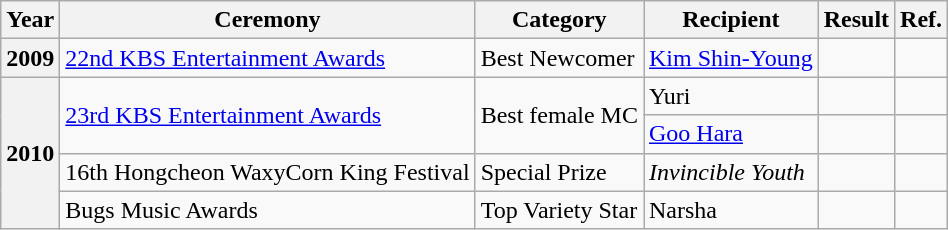<table class="wikitable">
<tr>
<th>Year</th>
<th>Ceremony</th>
<th>Category</th>
<th>Recipient</th>
<th>Result</th>
<th>Ref.</th>
</tr>
<tr>
<th>2009</th>
<td><a href='#'>22nd KBS Entertainment Awards</a></td>
<td>Best Newcomer</td>
<td><a href='#'>Kim Shin-Young</a></td>
<td></td>
<td></td>
</tr>
<tr>
<th rowspan="4">2010</th>
<td rowspan="2"><a href='#'>23rd KBS Entertainment Awards</a></td>
<td rowspan="2">Best female MC</td>
<td>Yuri</td>
<td></td>
<td></td>
</tr>
<tr>
<td><a href='#'>Goo Hara</a></td>
<td></td>
<td></td>
</tr>
<tr>
<td>16th Hongcheon WaxyCorn King Festival</td>
<td>Special Prize</td>
<td><em>Invincible Youth</em></td>
<td></td>
<td></td>
</tr>
<tr>
<td>Bugs Music Awards</td>
<td>Top Variety Star</td>
<td>Narsha</td>
<td></td>
<td></td>
</tr>
</table>
